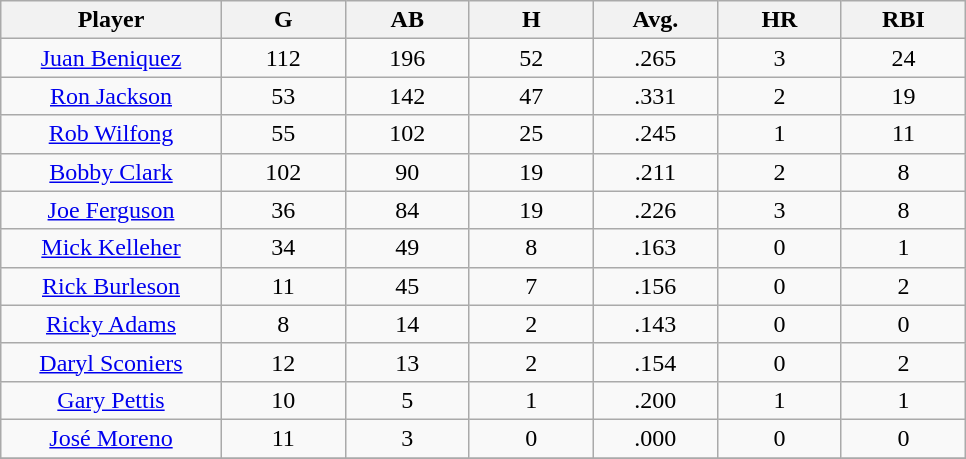<table class="wikitable sortable">
<tr>
<th bgcolor="#DDDDFF" width="16%">Player</th>
<th bgcolor="#DDDDFF" width="9%">G</th>
<th bgcolor="#DDDDFF" width="9%">AB</th>
<th bgcolor="#DDDDFF" width="9%">H</th>
<th bgcolor="#DDDDFF" width="9%">Avg.</th>
<th bgcolor="#DDDDFF" width="9%">HR</th>
<th bgcolor="#DDDDFF" width="9%">RBI</th>
</tr>
<tr align="center">
<td><a href='#'>Juan Beniquez</a></td>
<td>112</td>
<td>196</td>
<td>52</td>
<td>.265</td>
<td>3</td>
<td>24</td>
</tr>
<tr align="center">
<td><a href='#'>Ron Jackson</a></td>
<td>53</td>
<td>142</td>
<td>47</td>
<td>.331</td>
<td>2</td>
<td>19</td>
</tr>
<tr align="center">
<td><a href='#'>Rob Wilfong</a></td>
<td>55</td>
<td>102</td>
<td>25</td>
<td>.245</td>
<td>1</td>
<td>11</td>
</tr>
<tr align="center">
<td><a href='#'>Bobby Clark</a></td>
<td>102</td>
<td>90</td>
<td>19</td>
<td>.211</td>
<td>2</td>
<td>8</td>
</tr>
<tr align="center">
<td><a href='#'>Joe Ferguson</a></td>
<td>36</td>
<td>84</td>
<td>19</td>
<td>.226</td>
<td>3</td>
<td>8</td>
</tr>
<tr align="center">
<td><a href='#'>Mick Kelleher</a></td>
<td>34</td>
<td>49</td>
<td>8</td>
<td>.163</td>
<td>0</td>
<td>1</td>
</tr>
<tr align="center">
<td><a href='#'>Rick Burleson</a></td>
<td>11</td>
<td>45</td>
<td>7</td>
<td>.156</td>
<td>0</td>
<td>2</td>
</tr>
<tr align="center">
<td><a href='#'>Ricky Adams</a></td>
<td>8</td>
<td>14</td>
<td>2</td>
<td>.143</td>
<td>0</td>
<td>0</td>
</tr>
<tr align="center">
<td><a href='#'>Daryl Sconiers</a></td>
<td>12</td>
<td>13</td>
<td>2</td>
<td>.154</td>
<td>0</td>
<td>2</td>
</tr>
<tr align="center">
<td><a href='#'>Gary Pettis</a></td>
<td>10</td>
<td>5</td>
<td>1</td>
<td>.200</td>
<td>1</td>
<td>1</td>
</tr>
<tr align=center>
<td><a href='#'>José Moreno</a></td>
<td>11</td>
<td>3</td>
<td>0</td>
<td>.000</td>
<td>0</td>
<td>0</td>
</tr>
<tr align="center">
</tr>
</table>
